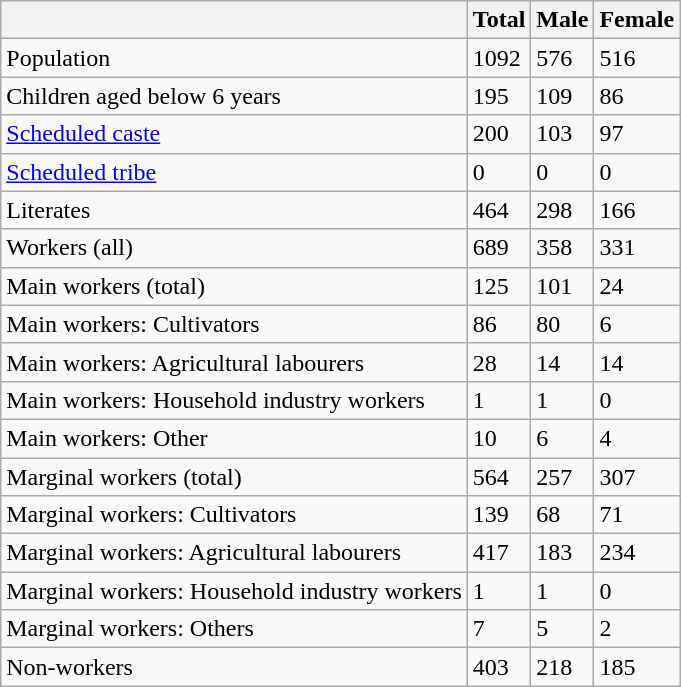<table class="wikitable sortable">
<tr>
<th></th>
<th>Total</th>
<th>Male</th>
<th>Female</th>
</tr>
<tr>
<td>Population</td>
<td>1092</td>
<td>576</td>
<td>516</td>
</tr>
<tr>
<td>Children aged below 6 years</td>
<td>195</td>
<td>109</td>
<td>86</td>
</tr>
<tr>
<td><a href='#'>Scheduled caste</a></td>
<td>200</td>
<td>103</td>
<td>97</td>
</tr>
<tr>
<td><a href='#'>Scheduled tribe</a></td>
<td>0</td>
<td>0</td>
<td>0</td>
</tr>
<tr>
<td>Literates</td>
<td>464</td>
<td>298</td>
<td>166</td>
</tr>
<tr>
<td>Workers (all)</td>
<td>689</td>
<td>358</td>
<td>331</td>
</tr>
<tr>
<td>Main workers (total)</td>
<td>125</td>
<td>101</td>
<td>24</td>
</tr>
<tr>
<td>Main workers: Cultivators</td>
<td>86</td>
<td>80</td>
<td>6</td>
</tr>
<tr>
<td>Main workers: Agricultural labourers</td>
<td>28</td>
<td>14</td>
<td>14</td>
</tr>
<tr>
<td>Main workers: Household industry workers</td>
<td>1</td>
<td>1</td>
<td>0</td>
</tr>
<tr>
<td>Main workers: Other</td>
<td>10</td>
<td>6</td>
<td>4</td>
</tr>
<tr>
<td>Marginal workers (total)</td>
<td>564</td>
<td>257</td>
<td>307</td>
</tr>
<tr>
<td>Marginal workers: Cultivators</td>
<td>139</td>
<td>68</td>
<td>71</td>
</tr>
<tr>
<td>Marginal workers: Agricultural labourers</td>
<td>417</td>
<td>183</td>
<td>234</td>
</tr>
<tr>
<td>Marginal workers: Household industry workers</td>
<td>1</td>
<td>1</td>
<td>0</td>
</tr>
<tr>
<td>Marginal workers: Others</td>
<td>7</td>
<td>5</td>
<td>2</td>
</tr>
<tr>
<td>Non-workers</td>
<td>403</td>
<td>218</td>
<td>185</td>
</tr>
</table>
